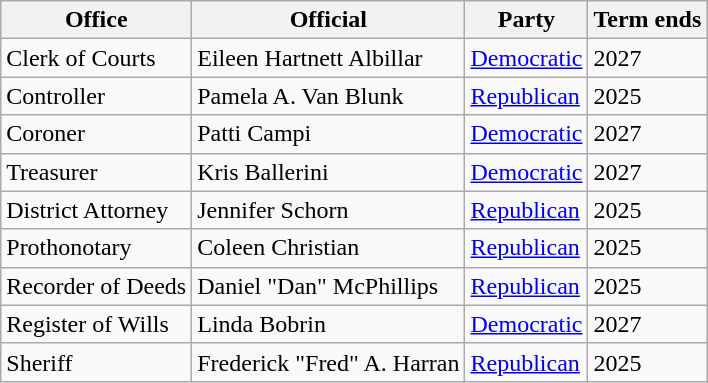<table class="sortable wikitable">
<tr>
<th>Office</th>
<th>Official</th>
<th>Party</th>
<th>Term ends</th>
</tr>
<tr>
<td>Clerk of Courts</td>
<td>Eileen Hartnett Albillar</td>
<td><a href='#'>Democratic</a></td>
<td>2027</td>
</tr>
<tr>
<td>Controller</td>
<td>Pamela A. Van Blunk</td>
<td><a href='#'>Republican</a></td>
<td>2025</td>
</tr>
<tr>
<td>Coroner</td>
<td>Patti Campi</td>
<td><a href='#'>Democratic</a></td>
<td>2027</td>
</tr>
<tr>
<td>Treasurer</td>
<td>Kris Ballerini</td>
<td><a href='#'>Democratic</a></td>
<td>2027</td>
</tr>
<tr>
<td>District Attorney</td>
<td>Jennifer Schorn</td>
<td><a href='#'>Republican</a></td>
<td>2025</td>
</tr>
<tr>
<td>Prothonotary</td>
<td>Coleen Christian</td>
<td><a href='#'>Republican</a></td>
<td>2025</td>
</tr>
<tr>
<td>Recorder of Deeds</td>
<td>Daniel "Dan" McPhillips</td>
<td><a href='#'>Republican</a></td>
<td>2025</td>
</tr>
<tr>
<td>Register of Wills</td>
<td>Linda Bobrin</td>
<td><a href='#'>Democratic</a></td>
<td>2027</td>
</tr>
<tr>
<td>Sheriff</td>
<td>Frederick "Fred" A. Harran</td>
<td><a href='#'>Republican</a></td>
<td>2025</td>
</tr>
</table>
